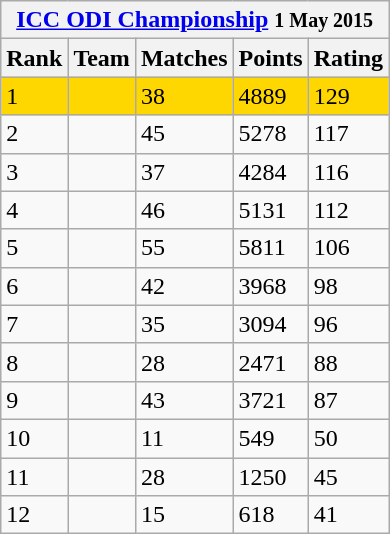<table class="wikitable" style="white-space:nowrap">
<tr>
<th colspan="5"><a href='#'>ICC ODI Championship</a> <small>1 May 2015</small></th>
</tr>
<tr>
<th>Rank</th>
<th>Team</th>
<th>Matches</th>
<th>Points</th>
<th>Rating</th>
</tr>
<tr style="background:gold">
<td>1</td>
<td></td>
<td>38</td>
<td>4889</td>
<td>129</td>
</tr>
<tr>
<td>2</td>
<td></td>
<td>45</td>
<td>5278</td>
<td>117</td>
</tr>
<tr>
<td>3</td>
<td></td>
<td>37</td>
<td>4284</td>
<td>116</td>
</tr>
<tr>
<td>4</td>
<td></td>
<td>46</td>
<td>5131</td>
<td>112</td>
</tr>
<tr>
<td>5</td>
<td></td>
<td>55</td>
<td>5811</td>
<td>106</td>
</tr>
<tr>
<td>6</td>
<td></td>
<td>42</td>
<td>3968</td>
<td>98</td>
</tr>
<tr>
<td>7</td>
<td></td>
<td>35</td>
<td>3094</td>
<td>96</td>
</tr>
<tr>
<td>8</td>
<td></td>
<td>28</td>
<td>2471</td>
<td>88</td>
</tr>
<tr>
<td>9</td>
<td></td>
<td>43</td>
<td>3721</td>
<td>87</td>
</tr>
<tr>
<td>10</td>
<td></td>
<td>11</td>
<td>549</td>
<td>50</td>
</tr>
<tr>
<td>11</td>
<td></td>
<td>28</td>
<td>1250</td>
<td>45</td>
</tr>
<tr>
<td>12</td>
<td></td>
<td>15</td>
<td>618</td>
<td>41</td>
</tr>
</table>
